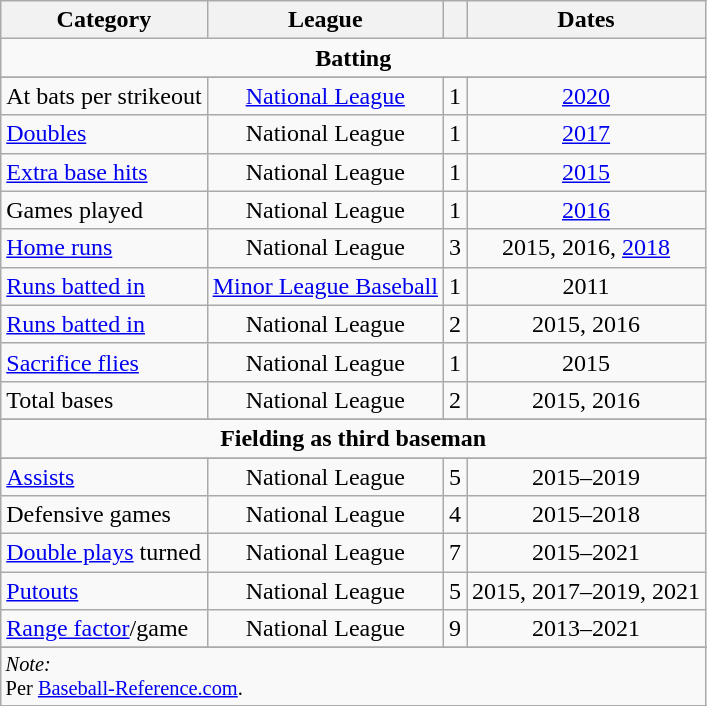<table class="wikitable" margin: 5px; text-align: center;>
<tr>
<th>Category</th>
<th>League</th>
<th></th>
<th>Dates</th>
</tr>
<tr>
<td colspan="4" align="center"><strong>Batting</strong></td>
</tr>
<tr>
</tr>
<tr>
<td>At bats per strikeout</td>
<td align="center"><a href='#'>National League</a></td>
<td align="center">1</td>
<td align="center"><a href='#'>2020</a></td>
</tr>
<tr>
<td><a href='#'>Doubles</a></td>
<td align="center">National League</td>
<td align="center">1</td>
<td align="center"><a href='#'>2017</a></td>
</tr>
<tr>
<td><a href='#'>Extra base hits</a></td>
<td align="center">National League</td>
<td align="center">1</td>
<td align="center"><a href='#'>2015</a></td>
</tr>
<tr>
<td>Games played</td>
<td align="center">National League</td>
<td align="center">1</td>
<td align="center"><a href='#'>2016</a></td>
</tr>
<tr>
<td><a href='#'>Home runs</a></td>
<td align="center">National League</td>
<td align="center">3</td>
<td align="center">2015, 2016, <a href='#'>2018</a></td>
</tr>
<tr>
<td><a href='#'>Runs batted in</a></td>
<td align="center"><a href='#'>Minor League Baseball</a></td>
<td align="center">1</td>
<td align="center">2011</td>
</tr>
<tr>
<td><a href='#'>Runs batted in</a></td>
<td align="center">National League</td>
<td align="center">2</td>
<td align="center">2015, 2016</td>
</tr>
<tr>
<td><a href='#'>Sacrifice flies</a></td>
<td align="center">National League</td>
<td align="center">1</td>
<td align="center">2015</td>
</tr>
<tr>
<td>Total bases</td>
<td align="center">National League</td>
<td align="center">2</td>
<td align="center">2015, 2016</td>
</tr>
<tr>
</tr>
<tr>
<td colspan="4" align="center"><strong>Fielding as third baseman</strong></td>
</tr>
<tr>
</tr>
<tr>
<td><a href='#'>Assists</a></td>
<td align="center">National League</td>
<td align="center">5</td>
<td align="center">2015–2019</td>
</tr>
<tr>
<td>Defensive games</td>
<td align="center">National League</td>
<td align="center">4</td>
<td align="center">2015–2018</td>
</tr>
<tr>
<td><a href='#'>Double plays</a> turned</td>
<td align="center">National League</td>
<td align="center">7</td>
<td align="center">2015–2021</td>
</tr>
<tr>
<td><a href='#'>Putouts</a></td>
<td align="center">National League</td>
<td align="center">5</td>
<td align="center">2015, 2017–2019, 2021</td>
</tr>
<tr>
<td><a href='#'>Range factor</a>/game</td>
<td align="center">National League</td>
<td align="center">9</td>
<td align="center">2013–2021</td>
</tr>
<tr>
</tr>
<tr>
<td colspan="4" style="font-size:85%"><em>Note:</em><br> Per <a href='#'>Baseball-Reference.com</a>.</td>
</tr>
<tr>
</tr>
</table>
